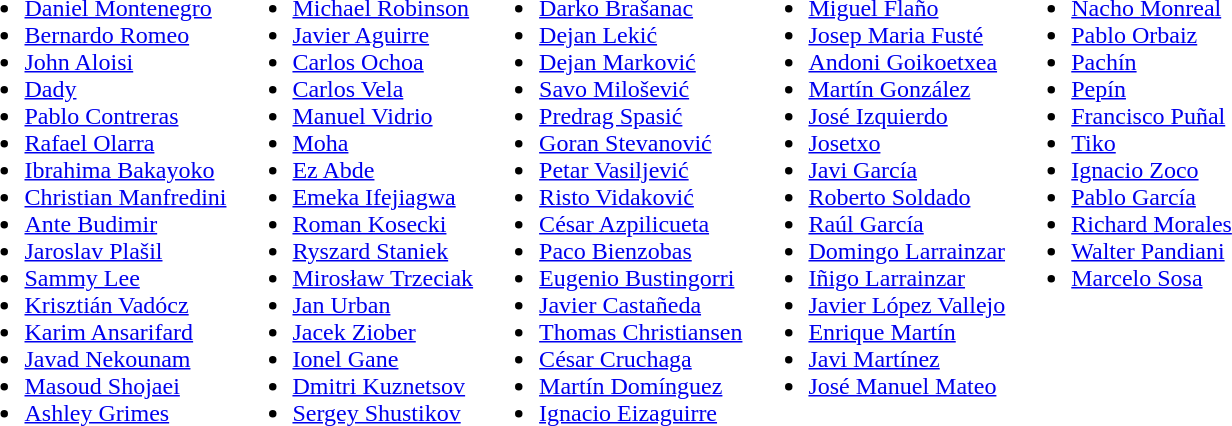<table>
<tr style="vertical-align: top;">
<td><br><ul><li> <a href='#'>Daniel Montenegro</a></li><li> <a href='#'>Bernardo Romeo</a></li><li> <a href='#'>John Aloisi</a></li><li> <a href='#'>Dady</a></li><li> <a href='#'>Pablo Contreras</a></li><li> <a href='#'>Rafael Olarra</a></li><li> <a href='#'>Ibrahima Bakayoko</a></li><li> <a href='#'>Christian Manfredini</a></li><li> <a href='#'>Ante Budimir</a></li><li> <a href='#'>Jaroslav Plašil</a></li><li> <a href='#'>Sammy Lee</a></li><li> <a href='#'>Krisztián Vadócz</a></li><li> <a href='#'>Karim Ansarifard</a></li><li> <a href='#'>Javad Nekounam</a></li><li> <a href='#'>Masoud Shojaei</a></li><li> <a href='#'>Ashley Grimes</a></li></ul></td>
<td><br><ul><li> <a href='#'>Michael Robinson</a></li><li> <a href='#'>Javier Aguirre</a></li><li> <a href='#'>Carlos Ochoa</a></li><li> <a href='#'>Carlos Vela</a></li><li> <a href='#'>Manuel Vidrio</a></li><li> <a href='#'>Moha</a></li><li> <a href='#'>Ez Abde</a></li><li> <a href='#'>Emeka Ifejiagwa</a></li><li> <a href='#'>Roman Kosecki</a></li><li> <a href='#'>Ryszard Staniek</a></li><li> <a href='#'>Mirosław Trzeciak</a></li><li> <a href='#'>Jan Urban</a></li><li> <a href='#'>Jacek Ziober</a></li><li> <a href='#'>Ionel Gane</a></li><li> <a href='#'>Dmitri Kuznetsov</a></li><li> <a href='#'>Sergey Shustikov</a></li></ul></td>
<td><br><ul><li> <a href='#'>Darko Brašanac</a></li><li> <a href='#'>Dejan Lekić</a></li><li> <a href='#'>Dejan Marković</a></li><li> <a href='#'>Savo Milošević</a></li><li> <a href='#'>Predrag Spasić</a></li><li> <a href='#'>Goran Stevanović</a></li><li> <a href='#'>Petar Vasiljević</a></li><li> <a href='#'>Risto Vidaković</a></li><li> <a href='#'>César Azpilicueta</a></li><li> <a href='#'>Paco Bienzobas</a></li><li> <a href='#'>Eugenio Bustingorri</a></li><li> <a href='#'>Javier Castañeda</a></li><li> <a href='#'>Thomas Christiansen</a></li><li> <a href='#'>César Cruchaga</a></li><li> <a href='#'>Martín Domínguez</a></li><li> <a href='#'>Ignacio Eizaguirre</a></li></ul></td>
<td><br><ul><li> <a href='#'>Miguel Flaño</a></li><li> <a href='#'>Josep Maria Fusté</a></li><li> <a href='#'>Andoni Goikoetxea</a></li><li> <a href='#'>Martín González</a></li><li> <a href='#'>José Izquierdo</a></li><li> <a href='#'>Josetxo</a></li><li> <a href='#'>Javi García</a></li><li> <a href='#'>Roberto Soldado</a></li><li> <a href='#'>Raúl García</a></li><li> <a href='#'>Domingo Larrainzar</a></li><li> <a href='#'>Iñigo Larrainzar</a></li><li> <a href='#'>Javier López Vallejo</a></li><li> <a href='#'>Enrique Martín</a></li><li> <a href='#'>Javi Martínez</a></li><li> <a href='#'>José Manuel Mateo</a></li></ul></td>
<td><br><ul><li> <a href='#'>Nacho Monreal</a></li><li> <a href='#'>Pablo Orbaiz</a></li><li> <a href='#'>Pachín</a></li><li> <a href='#'>Pepín</a></li><li> <a href='#'>Francisco Puñal</a></li><li> <a href='#'>Tiko</a></li><li> <a href='#'>Ignacio Zoco</a></li><li> <a href='#'>Pablo García</a></li><li> <a href='#'>Richard Morales</a></li><li> <a href='#'>Walter Pandiani</a></li><li> <a href='#'>Marcelo Sosa</a></li></ul></td>
</tr>
</table>
